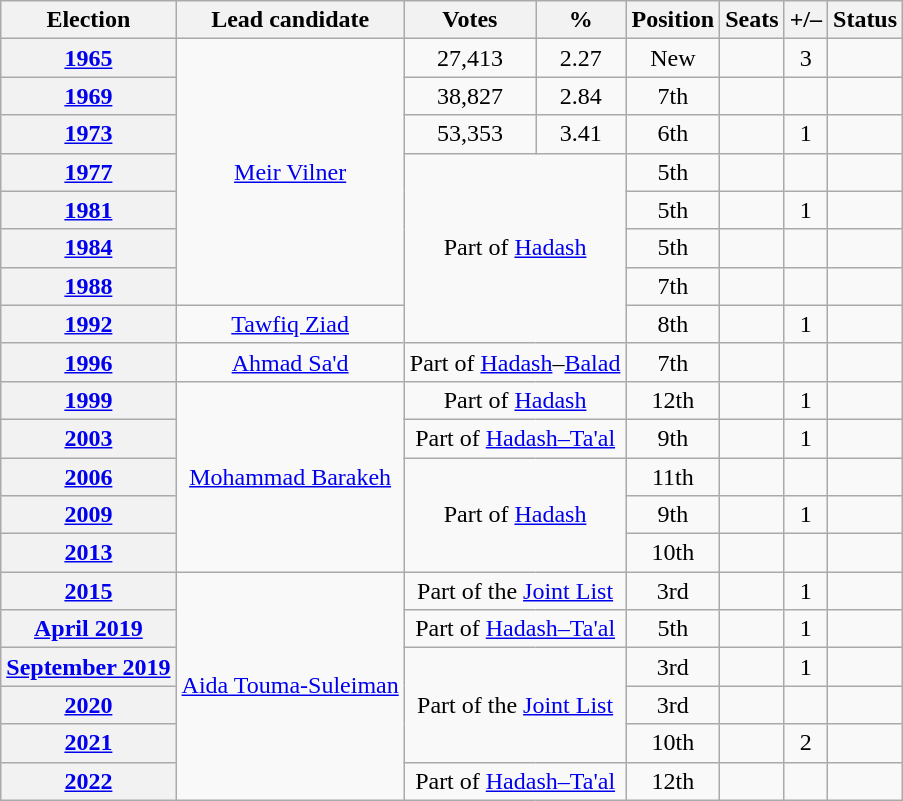<table class=wikitable style=text-align:center>
<tr>
<th>Election</th>
<th>Lead candidate</th>
<th>Votes</th>
<th>%</th>
<th>Position</th>
<th>Seats</th>
<th>+/–</th>
<th>Status</th>
</tr>
<tr>
<th><a href='#'>1965</a></th>
<td rowspan="7"><a href='#'>Meir Vilner</a></td>
<td>27,413</td>
<td>2.27</td>
<td>New</td>
<td></td>
<td> 3</td>
<td></td>
</tr>
<tr>
<th><a href='#'>1969</a></th>
<td>38,827</td>
<td>2.84</td>
<td> 7th</td>
<td></td>
<td></td>
<td></td>
</tr>
<tr>
<th><a href='#'>1973</a></th>
<td>53,353</td>
<td>3.41</td>
<td> 6th</td>
<td></td>
<td> 1</td>
<td></td>
</tr>
<tr>
<th><a href='#'>1977</a></th>
<td colspan="2" rowspan="5" align="center">Part of <a href='#'>Hadash</a></td>
<td> 5th</td>
<td></td>
<td></td>
<td></td>
</tr>
<tr>
<th><a href='#'>1981</a></th>
<td> 5th</td>
<td></td>
<td> 1</td>
<td></td>
</tr>
<tr>
<th><a href='#'>1984</a></th>
<td> 5th</td>
<td></td>
<td></td>
<td></td>
</tr>
<tr>
<th><a href='#'>1988</a></th>
<td> 7th</td>
<td></td>
<td></td>
<td></td>
</tr>
<tr>
<th><a href='#'>1992</a></th>
<td><a href='#'>Tawfiq Ziad</a></td>
<td> 8th</td>
<td></td>
<td> 1</td>
<td></td>
</tr>
<tr>
<th><a href='#'>1996</a></th>
<td><a href='#'>Ahmad Sa'd</a></td>
<td align=center colspan=2>Part of <a href='#'>Hadash</a>–<a href='#'>Balad</a></td>
<td> 7th</td>
<td></td>
<td></td>
<td></td>
</tr>
<tr>
<th><a href='#'>1999</a></th>
<td rowspan="5"><a href='#'>Mohammad Barakeh</a></td>
<td align=center colspan=2>Part of <a href='#'>Hadash</a></td>
<td> 12th</td>
<td></td>
<td> 1</td>
<td></td>
</tr>
<tr>
<th><a href='#'>2003</a></th>
<td colspan="2" align="center">Part of <a href='#'>Hadash–Ta'al</a></td>
<td> 9th</td>
<td></td>
<td> 1</td>
<td></td>
</tr>
<tr>
<th><a href='#'>2006</a></th>
<td colspan="2" rowspan="3" align="center">Part of <a href='#'>Hadash</a></td>
<td> 11th</td>
<td></td>
<td></td>
<td></td>
</tr>
<tr>
<th><a href='#'>2009</a></th>
<td> 9th</td>
<td></td>
<td> 1</td>
<td></td>
</tr>
<tr>
<th><a href='#'>2013</a></th>
<td> 10th</td>
<td></td>
<td></td>
<td></td>
</tr>
<tr>
<th><a href='#'>2015</a></th>
<td rowspan="6"><a href='#'>Aida Touma-Suleiman</a></td>
<td align=center colspan=2>Part of the <a href='#'>Joint List</a></td>
<td> 3rd</td>
<td></td>
<td> 1</td>
<td></td>
</tr>
<tr>
<th><a href='#'>April 2019</a></th>
<td colspan="2" align="center">Part of <a href='#'>Hadash–Ta'al</a></td>
<td> 5th</td>
<td></td>
<td> 1</td>
<td></td>
</tr>
<tr>
<th><a href='#'>September 2019</a></th>
<td colspan="2" rowspan="3" align="center">Part of the <a href='#'>Joint List</a></td>
<td> 3rd</td>
<td></td>
<td> 1</td>
<td></td>
</tr>
<tr>
<th><a href='#'>2020</a></th>
<td> 3rd</td>
<td></td>
<td></td>
<td></td>
</tr>
<tr>
<th><a href='#'>2021</a></th>
<td> 10th</td>
<td></td>
<td> 2</td>
<td></td>
</tr>
<tr>
<th><a href='#'>2022</a></th>
<td colspan="2">Part of <a href='#'>Hadash–Ta'al</a></td>
<td> 12th</td>
<td></td>
<td></td>
<td></td>
</tr>
</table>
